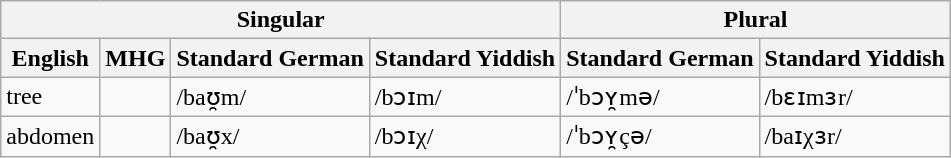<table class="wikitable">
<tr>
<th colspan="4">Singular</th>
<th colspan="2">Plural</th>
</tr>
<tr>
<th>English</th>
<th>MHG</th>
<th>Standard German</th>
<th>Standard Yiddish</th>
<th>Standard German</th>
<th>Standard Yiddish</th>
</tr>
<tr>
<td>tree</td>
<td></td>
<td> /baʊ̯m/</td>
<td> /bɔɪm/</td>
<td> /ˈbɔʏ̯mə/</td>
<td> /bɛɪmɜr/</td>
</tr>
<tr>
<td>abdomen</td>
<td></td>
<td> /baʊ̯x/</td>
<td> /bɔɪχ/</td>
<td> /ˈbɔʏ̯çə/</td>
<td> /baɪχɜr/</td>
</tr>
</table>
